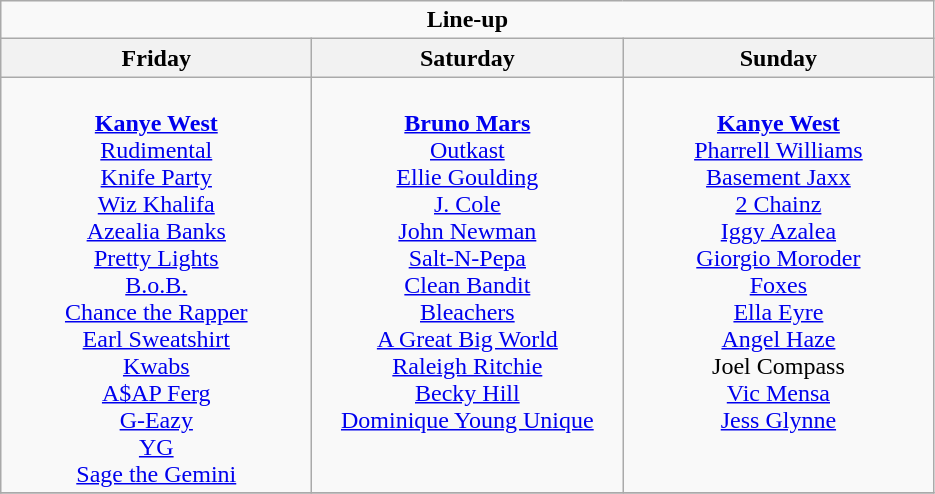<table class="wikitable">
<tr>
<td colspan="3" style="text-align:center;"><strong>Line-up</strong></td>
</tr>
<tr>
<th>Friday</th>
<th>Saturday</th>
<th>Sunday</th>
</tr>
<tr>
<td style="text-align:center; vertical-align:top; width:200px;"><br><strong><a href='#'>Kanye West</a></strong>
<br><a href='#'>Rudimental</a>
<br><a href='#'>Knife Party</a>
<br><a href='#'>Wiz Khalifa</a>
<br><a href='#'>Azealia Banks</a>
<br><a href='#'>Pretty Lights</a>
<br><a href='#'>B.o.B.</a>
<br><a href='#'>Chance the Rapper</a>
<br><a href='#'>Earl Sweatshirt</a>
<br><a href='#'>Kwabs</a>
<br><a href='#'>A$AP Ferg</a>
<br><a href='#'>G-Eazy</a>
<br><a href='#'>YG</a>
<br><a href='#'>Sage the Gemini</a></td>
<td style="text-align:center; vertical-align:top; width:200px;"><br><strong><a href='#'>Bruno Mars</a></strong>
<br><a href='#'>Outkast</a>
<br><a href='#'>Ellie Goulding</a>
<br><a href='#'>J. Cole</a>
<br><a href='#'>John Newman</a>
<br><a href='#'>Salt-N-Pepa</a>
<br><a href='#'>Clean Bandit</a>
<br><a href='#'>Bleachers</a>
<br><a href='#'>A Great Big World</a>
<br><a href='#'>Raleigh Ritchie</a>
<br><a href='#'>Becky Hill</a>
<br><a href='#'>Dominique Young Unique</a></td>
<td style="text-align:center; vertical-align:top; width:200px;"><br><strong><a href='#'>Kanye West</a></strong>
<br><a href='#'>Pharrell Williams</a>
<br><a href='#'>Basement Jaxx</a>
<br><a href='#'>2 Chainz</a>
<br><a href='#'>Iggy Azalea</a>
<br><a href='#'>Giorgio Moroder</a>
<br><a href='#'>Foxes</a>
<br><a href='#'>Ella Eyre</a>
<br><a href='#'>Angel Haze</a>
<br>Joel Compass
<br><a href='#'>Vic Mensa</a>
<br><a href='#'>Jess Glynne</a></td>
</tr>
<tr>
</tr>
</table>
